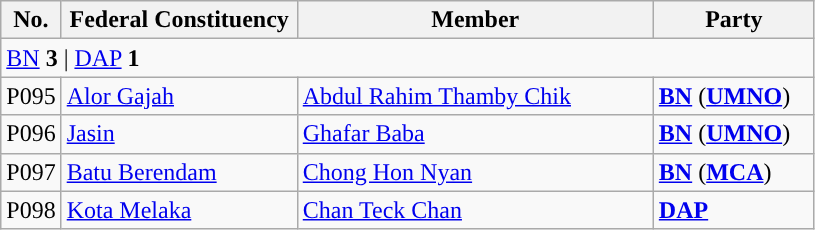<table class="wikitable sortable">
<tr>
<th style="width:30px;">No.</th>
<th style="width:150px;">Federal Constituency</th>
<th style="width:230px;">Member</th>
<th style="width:100px;">Party</th>
</tr>
<tr>
<td colspan="4"><a href='#'>BN</a> <strong>3</strong> | <a href='#'>DAP</a> <strong>1</strong></td>
</tr>
<tr>
<td>P095</td>
<td><a href='#'>Alor Gajah</a></td>
<td><a href='#'>Abdul Rahim Thamby Chik</a></td>
<td><strong><a href='#'>BN</a></strong> (<strong><a href='#'>UMNO</a></strong>)</td>
</tr>
<tr>
<td>P096</td>
<td><a href='#'>Jasin</a></td>
<td><a href='#'>Ghafar Baba</a></td>
<td><strong><a href='#'>BN</a></strong> (<strong><a href='#'>UMNO</a></strong>)</td>
</tr>
<tr>
<td>P097</td>
<td><a href='#'>Batu Berendam</a></td>
<td><a href='#'>Chong Hon Nyan</a></td>
<td><strong><a href='#'>BN</a></strong> (<strong><a href='#'>MCA</a></strong>)</td>
</tr>
<tr>
<td>P098</td>
<td><a href='#'>Kota Melaka</a></td>
<td><a href='#'>Chan Teck Chan</a></td>
<td><strong><a href='#'>DAP</a></strong></td>
</tr>
</table>
